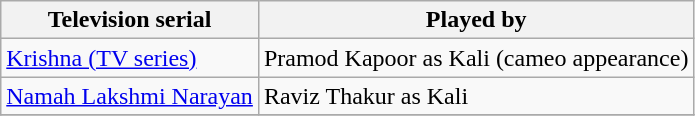<table class="wikitable sortable">
<tr>
<th>Television serial</th>
<th>Played by</th>
</tr>
<tr>
<td><a href='#'>Krishna (TV series)</a></td>
<td>Pramod Kapoor as Kali (cameo appearance)</td>
</tr>
<tr>
<td><a href='#'>Namah Lakshmi Narayan</a></td>
<td>Raviz Thakur as Kali</td>
</tr>
<tr>
</tr>
</table>
